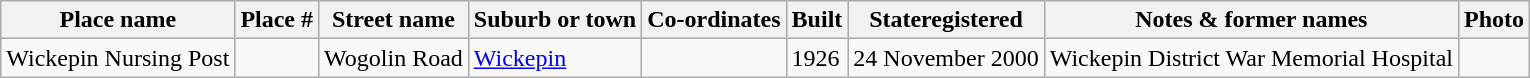<table class="wikitable sortable">
<tr>
<th>Place name</th>
<th>Place #</th>
<th>Street name</th>
<th>Suburb or town</th>
<th>Co-ordinates</th>
<th>Built</th>
<th>Stateregistered</th>
<th class="unsortable">Notes & former names</th>
<th class="unsortable">Photo</th>
</tr>
<tr>
<td>Wickepin Nursing Post</td>
<td></td>
<td>Wogolin Road</td>
<td><a href='#'>Wickepin</a></td>
<td></td>
<td>1926</td>
<td>24 November 2000</td>
<td>Wickepin District War Memorial Hospital</td>
<td></td>
</tr>
</table>
